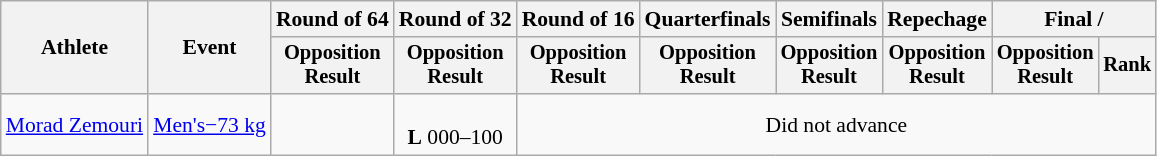<table class="wikitable" style="font-size:90%">
<tr>
<th rowspan="2">Athlete</th>
<th rowspan="2">Event</th>
<th>Round of 64</th>
<th>Round of 32</th>
<th>Round of 16</th>
<th>Quarterfinals</th>
<th>Semifinals</th>
<th>Repechage</th>
<th colspan=2>Final / </th>
</tr>
<tr style="font-size:95%">
<th>Opposition<br>Result</th>
<th>Opposition<br>Result</th>
<th>Opposition<br>Result</th>
<th>Opposition<br>Result</th>
<th>Opposition<br>Result</th>
<th>Opposition<br>Result</th>
<th>Opposition<br>Result</th>
<th>Rank</th>
</tr>
<tr align=center>
<td align=left><a href='#'>Morad Zemouri</a></td>
<td align=left><a href='#'>Men's−73 kg</a></td>
<td></td>
<td><br><strong>L</strong> 000–100</td>
<td colspan=6>Did not advance</td>
</tr>
</table>
